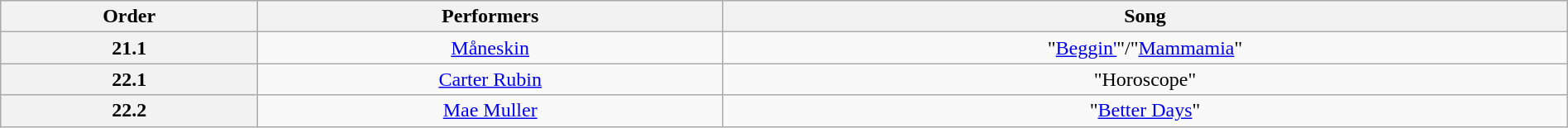<table class="wikitable" style="text-align:center; width:100%">
<tr>
<th>Order</th>
<th>Performers</th>
<th>Song</th>
</tr>
<tr>
<th>21.1</th>
<td><a href='#'>Måneskin</a></td>
<td>"<a href='#'>Beggin'</a>"/"<a href='#'>Mammamia</a>"</td>
</tr>
<tr>
<th>22.1</th>
<td><a href='#'>Carter Rubin</a></td>
<td>"Horoscope"</td>
</tr>
<tr>
<th>22.2</th>
<td><a href='#'>Mae Muller</a></td>
<td>"<a href='#'>Better Days</a>"</td>
</tr>
</table>
